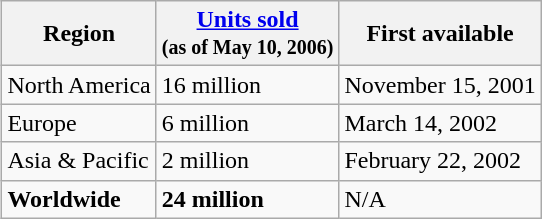<table class="wikitable" style="float:right; margin:0 0 0.5em 1em;">
<tr>
<th>Region</th>
<th><a href='#'>Units sold</a><br><small>(as of May 10, 2006)</small></th>
<th>First available</th>
</tr>
<tr>
<td>North America</td>
<td>16 million</td>
<td>November 15, 2001</td>
</tr>
<tr>
<td>Europe</td>
<td>6 million</td>
<td>March 14, 2002</td>
</tr>
<tr>
<td>Asia & Pacific</td>
<td>2 million</td>
<td>February 22, 2002</td>
</tr>
<tr>
<td><strong>Worldwide</strong></td>
<td><strong>24 million</strong></td>
<td>N/A</td>
</tr>
</table>
